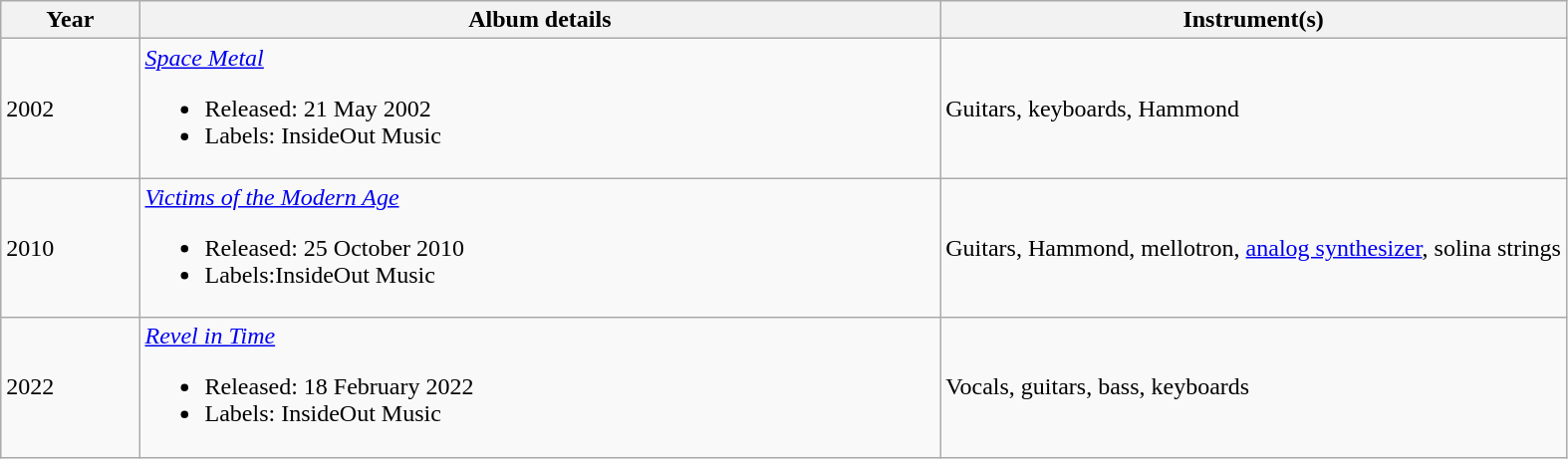<table class="wikitable">
<tr>
<th>Year</th>
<th>Album details</th>
<th width=40%>Instrument(s)</th>
</tr>
<tr>
<td>2002</td>
<td><em><a href='#'>Space Metal</a></em><br><ul><li>Released: 21 May 2002</li><li>Labels: InsideOut Music</li></ul></td>
<td>Guitars, keyboards, Hammond</td>
</tr>
<tr>
<td>2010</td>
<td><em><a href='#'>Victims of the Modern Age</a></em><br><ul><li>Released: 25 October 2010</li><li>Labels:InsideOut Music</li></ul></td>
<td>Guitars, Hammond, mellotron, <a href='#'>analog synthesizer</a>, solina strings</td>
</tr>
<tr>
<td>2022</td>
<td><em><a href='#'>Revel in Time</a></em><br><ul><li>Released: 18 February 2022</li><li>Labels: InsideOut Music</li></ul></td>
<td>Vocals, guitars, bass, keyboards</td>
</tr>
</table>
